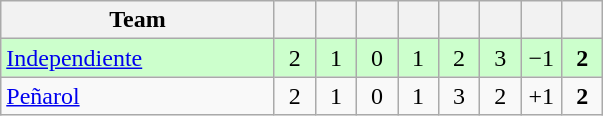<table class="wikitable" style="text-align: center;">
<tr>
<th width=175>Team</th>
<th width=20></th>
<th width=20></th>
<th width=20></th>
<th width=20></th>
<th width=20></th>
<th width=20></th>
<th width=20></th>
<th width=20></th>
</tr>
<tr bgcolor=#CCFFCC>
<td align=left> <a href='#'>Independiente</a></td>
<td>2</td>
<td>1</td>
<td>0</td>
<td>1</td>
<td>2</td>
<td>3</td>
<td>−1</td>
<td><strong>2</strong></td>
</tr>
<tr>
<td align=left> <a href='#'>Peñarol</a></td>
<td>2</td>
<td>1</td>
<td>0</td>
<td>1</td>
<td>3</td>
<td>2</td>
<td>+1</td>
<td><strong>2</strong></td>
</tr>
</table>
